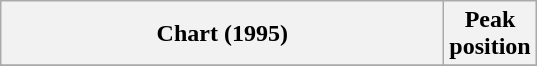<table class="wikitable plainrowheaders">
<tr>
<th style="width:18em;">Chart (1995)</th>
<th>Peak<br>position</th>
</tr>
<tr>
</tr>
</table>
